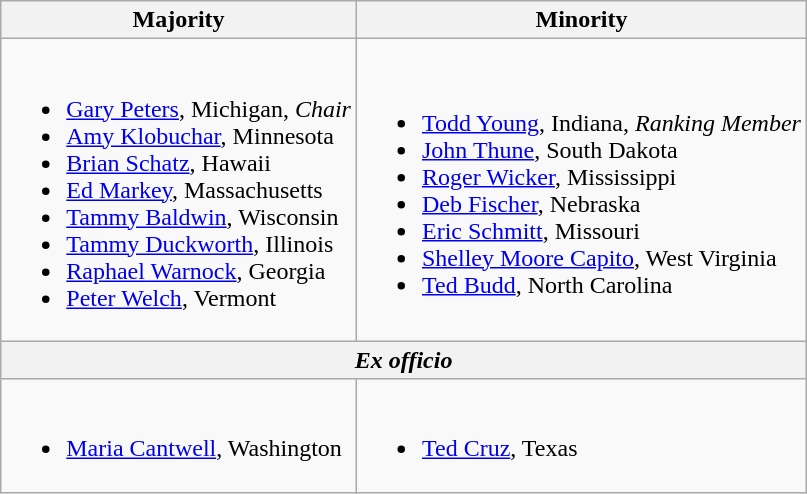<table class=wikitable>
<tr>
<th>Majority</th>
<th>Minority</th>
</tr>
<tr>
<td><br><ul><li><a href='#'>Gary Peters</a>, Michigan, <em>Chair</em></li><li><a href='#'>Amy Klobuchar</a>, Minnesota</li><li><a href='#'>Brian Schatz</a>, Hawaii</li><li><a href='#'>Ed Markey</a>, Massachusetts</li><li><a href='#'>Tammy Baldwin</a>, Wisconsin</li><li><a href='#'>Tammy Duckworth</a>, Illinois</li><li><a href='#'>Raphael Warnock</a>, Georgia</li><li><a href='#'>Peter Welch</a>, Vermont</li></ul></td>
<td><br><ul><li><a href='#'>Todd Young</a>, Indiana, <em>Ranking Member</em></li><li><a href='#'>John Thune</a>, South Dakota</li><li><a href='#'>Roger Wicker</a>, Mississippi</li><li><a href='#'>Deb Fischer</a>, Nebraska</li><li><a href='#'>Eric Schmitt</a>, Missouri</li><li><a href='#'>Shelley Moore Capito</a>, West Virginia</li><li><a href='#'>Ted Budd</a>, North Carolina</li></ul></td>
</tr>
<tr>
<th colspan=2><em>Ex officio</em></th>
</tr>
<tr>
<td><br><ul><li><a href='#'>Maria Cantwell</a>, Washington</li></ul></td>
<td><br><ul><li><a href='#'>Ted Cruz</a>, Texas</li></ul></td>
</tr>
</table>
